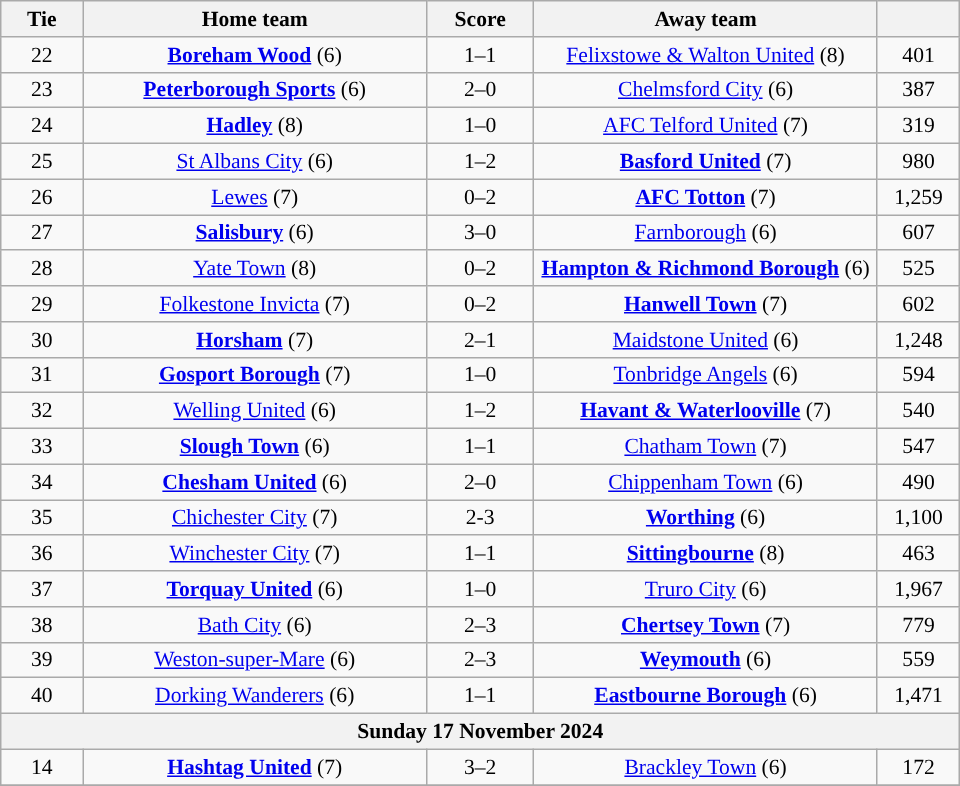<table class="wikitable" style="text-align:center; font-size:90%">
<tr>
<th scope="col" style="width:  8.43%;">Tie</th>
<th scope="col" style="width: 35.29%;">Home team</th>
<th scope="col" style="width: 11.00%;">Score</th>
<th scope="col" style="width: 35.29%;">Away team</th>
<th scope="col" style="width:  8.43%;"></th>
</tr>
<tr>
<td>22</td>
<td><strong><a href='#'>Boreham Wood</a></strong> (6)</td>
<td>1–1 </td>
<td><a href='#'>Felixstowe & Walton United</a> (8)</td>
<td>401</td>
</tr>
<tr>
<td>23</td>
<td><strong><a href='#'>Peterborough Sports</a></strong> (6)</td>
<td>2–0</td>
<td><a href='#'>Chelmsford City</a> (6)</td>
<td>387</td>
</tr>
<tr>
<td>24</td>
<td><strong><a href='#'>Hadley</a></strong> (8)</td>
<td>1–0</td>
<td><a href='#'>AFC Telford United</a> (7)</td>
<td>319</td>
</tr>
<tr>
<td>25</td>
<td><a href='#'>St Albans City</a> (6)</td>
<td>1–2</td>
<td><strong><a href='#'>Basford United</a></strong> (7)</td>
<td>980</td>
</tr>
<tr>
<td>26</td>
<td><a href='#'>Lewes</a> (7)</td>
<td>0–2</td>
<td><strong><a href='#'>AFC Totton</a></strong> (7)</td>
<td>1,259</td>
</tr>
<tr>
<td>27</td>
<td><strong><a href='#'>Salisbury</a></strong> (6)</td>
<td>3–0</td>
<td><a href='#'>Farnborough</a> (6)</td>
<td>607</td>
</tr>
<tr>
<td>28</td>
<td><a href='#'>Yate Town</a> (8)</td>
<td>0–2</td>
<td><strong><a href='#'>Hampton & Richmond Borough</a></strong> (6)</td>
<td>525</td>
</tr>
<tr>
<td>29</td>
<td><a href='#'>Folkestone Invicta</a> (7)</td>
<td>0–2</td>
<td><strong><a href='#'>Hanwell Town</a></strong> (7)</td>
<td>602</td>
</tr>
<tr>
<td>30</td>
<td><strong><a href='#'>Horsham</a></strong> (7)</td>
<td>2–1</td>
<td><a href='#'>Maidstone United</a> (6)</td>
<td>1,248</td>
</tr>
<tr>
<td>31</td>
<td><strong><a href='#'>Gosport Borough</a></strong> (7)</td>
<td>1–0</td>
<td><a href='#'>Tonbridge Angels</a> (6)</td>
<td>594</td>
</tr>
<tr>
<td>32</td>
<td><a href='#'>Welling United</a> (6)</td>
<td>1–2</td>
<td><strong><a href='#'>Havant & Waterlooville</a></strong> (7)</td>
<td>540</td>
</tr>
<tr>
<td>33</td>
<td><strong><a href='#'>Slough Town</a></strong> (6)</td>
<td>1–1 </td>
<td><a href='#'>Chatham Town</a> (7)</td>
<td>547</td>
</tr>
<tr>
<td>34</td>
<td><strong><a href='#'>Chesham United</a></strong> (6)</td>
<td>2–0</td>
<td><a href='#'>Chippenham Town</a> (6)</td>
<td>490</td>
</tr>
<tr>
<td>35</td>
<td><a href='#'>Chichester City</a> (7)</td>
<td>2-3</td>
<td><strong><a href='#'>Worthing</a></strong> (6)</td>
<td>1,100</td>
</tr>
<tr>
<td>36</td>
<td><a href='#'>Winchester City</a> (7)</td>
<td>1–1 </td>
<td><strong><a href='#'>Sittingbourne</a></strong> (8)</td>
<td>463</td>
</tr>
<tr>
<td>37</td>
<td><strong><a href='#'>Torquay United</a></strong> (6)</td>
<td>1–0</td>
<td><a href='#'>Truro City</a> (6)</td>
<td>1,967</td>
</tr>
<tr>
<td>38</td>
<td><a href='#'>Bath City</a> (6)</td>
<td>2–3</td>
<td><strong><a href='#'>Chertsey Town</a></strong> (7)</td>
<td>779</td>
</tr>
<tr>
<td>39</td>
<td><a href='#'>Weston-super-Mare</a> (6)</td>
<td>2–3</td>
<td><strong><a href='#'>Weymouth</a></strong> (6)</td>
<td>559</td>
</tr>
<tr>
<td>40</td>
<td><a href='#'>Dorking Wanderers</a> (6)</td>
<td>1–1 </td>
<td><strong><a href='#'>Eastbourne Borough</a></strong> (6)</td>
<td>1,471</td>
</tr>
<tr>
<th colspan="5"><strong>Sunday 17 November 2024</strong></th>
</tr>
<tr>
<td>14</td>
<td><strong><a href='#'>Hashtag United</a></strong> (7)</td>
<td>3–2</td>
<td><a href='#'>Brackley Town</a> (6)</td>
<td>172</td>
</tr>
<tr>
</tr>
</table>
